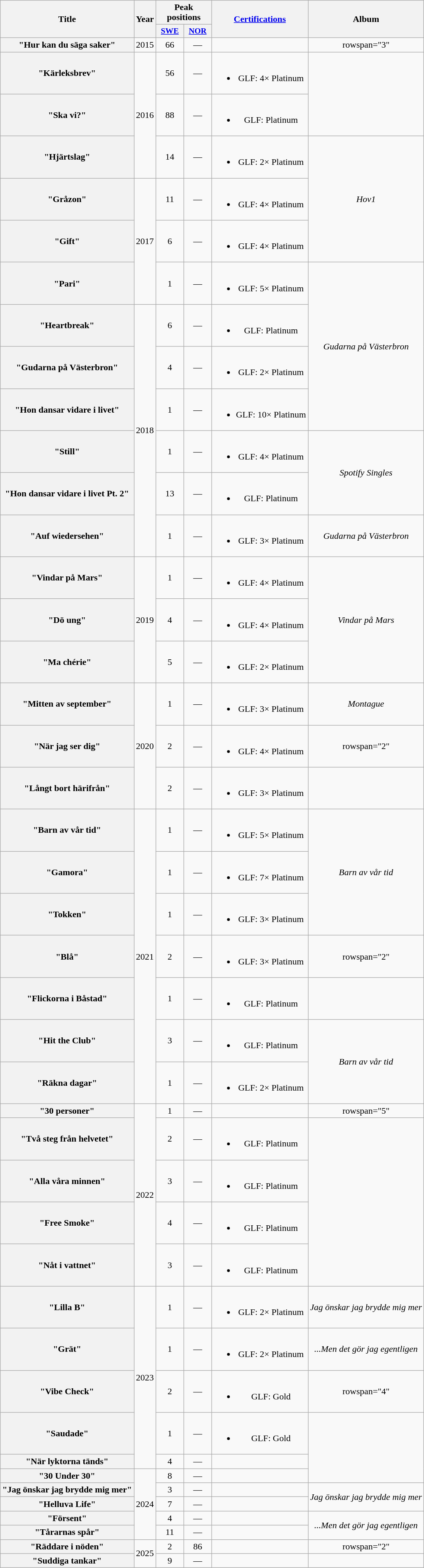<table class="wikitable plainrowheaders" style="text-align:center">
<tr>
<th scope="col" rowspan="2">Title</th>
<th scope="col" rowspan="2">Year</th>
<th scope="col" colspan="2">Peak positions</th>
<th scope="col" rowspan="2"><a href='#'>Certifications</a><br></th>
<th scope="col" rowspan="2">Album</th>
</tr>
<tr>
<th scope="col" style="width:3em;font-size:90%;"><a href='#'>SWE</a><br></th>
<th scope="col" style="width:3em;font-size:90%;"><a href='#'>NOR</a><br></th>
</tr>
<tr>
<th scope="row">"Hur kan du säga saker"</th>
<td>2015</td>
<td>66</td>
<td>—</td>
<td></td>
<td>rowspan="3" </td>
</tr>
<tr>
<th scope="row">"Kärleksbrev"</th>
<td rowspan=3>2016</td>
<td>56</td>
<td>—</td>
<td><br><ul><li>GLF: 4× Platinum</li></ul></td>
</tr>
<tr>
<th scope="row">"Ska vi?"</th>
<td>88</td>
<td>—</td>
<td><br><ul><li>GLF: Platinum</li></ul></td>
</tr>
<tr>
<th scope="row">"Hjärtslag"</th>
<td>14</td>
<td>—</td>
<td><br><ul><li>GLF: 2× Platinum</li></ul></td>
<td rowspan=3><em>Hov1</em></td>
</tr>
<tr>
<th scope="row">"Gråzon"</th>
<td rowspan=3>2017</td>
<td>11</td>
<td>—</td>
<td><br><ul><li>GLF: 4× Platinum</li></ul></td>
</tr>
<tr>
<th scope="row">"Gift"</th>
<td>6</td>
<td>—</td>
<td><br><ul><li>GLF: 4× Platinum</li></ul></td>
</tr>
<tr>
<th scope="row">"Pari"<br></th>
<td>1</td>
<td>—</td>
<td><br><ul><li>GLF: 5× Platinum</li></ul></td>
<td rowspan="4"><em>Gudarna på Västerbron</em></td>
</tr>
<tr>
<th scope="row">"Heartbreak"</th>
<td rowspan="6">2018</td>
<td>6</td>
<td>—</td>
<td><br><ul><li>GLF: Platinum</li></ul></td>
</tr>
<tr>
<th scope="row">"Gudarna på Västerbron"</th>
<td>4</td>
<td>—</td>
<td><br><ul><li>GLF: 2× Platinum</li></ul></td>
</tr>
<tr>
<th scope="row">"Hon dansar vidare i livet"</th>
<td>1</td>
<td>—</td>
<td><br><ul><li>GLF: 10× Platinum</li></ul></td>
</tr>
<tr>
<th scope="row">"Still"</th>
<td>1</td>
<td>—</td>
<td><br><ul><li>GLF: 4× Platinum</li></ul></td>
<td rowspan="2"><em>Spotify Singles</em></td>
</tr>
<tr>
<th scope="row">"Hon dansar vidare i livet Pt. 2"</th>
<td>13</td>
<td>—</td>
<td><br><ul><li>GLF: Platinum</li></ul></td>
</tr>
<tr>
<th scope="row">"Auf wiedersehen"</th>
<td>1</td>
<td>—</td>
<td><br><ul><li>GLF: 3× Platinum</li></ul></td>
<td><em>Gudarna på Västerbron</em></td>
</tr>
<tr>
<th scope="row">"Vindar på Mars"</th>
<td rowspan="3">2019</td>
<td>1</td>
<td>—</td>
<td><br><ul><li>GLF: 4× Platinum</li></ul></td>
<td rowspan="3"><em>Vindar på Mars</em></td>
</tr>
<tr>
<th scope="row">"Dö ung"</th>
<td>4</td>
<td>—</td>
<td><br><ul><li>GLF: 4× Platinum</li></ul></td>
</tr>
<tr>
<th scope="row">"Ma chérie"</th>
<td>5</td>
<td>—</td>
<td><br><ul><li>GLF: 2× Platinum</li></ul></td>
</tr>
<tr>
<th scope="row">"Mitten av september"</th>
<td rowspan="3">2020</td>
<td>1</td>
<td>—</td>
<td><br><ul><li>GLF: 3× Platinum</li></ul></td>
<td><em>Montague</em></td>
</tr>
<tr>
<th scope="row">"När jag ser dig"</th>
<td>2</td>
<td>—</td>
<td><br><ul><li>GLF: 4× Platinum</li></ul></td>
<td>rowspan="2" </td>
</tr>
<tr>
<th scope="row">"Långt bort härifrån"</th>
<td>2</td>
<td>—</td>
<td><br><ul><li>GLF: 3× Platinum</li></ul></td>
</tr>
<tr>
<th scope="row">"Barn av vår tid"</th>
<td rowspan="7">2021</td>
<td>1</td>
<td>—</td>
<td><br><ul><li>GLF: 5× Platinum</li></ul></td>
<td rowspan="3"><em>Barn av vår tid</em></td>
</tr>
<tr>
<th scope="row">"Gamora"<br></th>
<td>1</td>
<td>—</td>
<td><br><ul><li>GLF: 7× Platinum</li></ul></td>
</tr>
<tr>
<th scope="row">"Tokken"<br></th>
<td>1</td>
<td>—</td>
<td><br><ul><li>GLF: 3× Platinum</li></ul></td>
</tr>
<tr>
<th scope="row">"Blå"</th>
<td>2</td>
<td>—</td>
<td><br><ul><li>GLF: 3× Platinum</li></ul></td>
<td>rowspan="2" </td>
</tr>
<tr>
<th scope="row">"Flickorna i Båstad"</th>
<td>1</td>
<td>—</td>
<td><br><ul><li>GLF: Platinum</li></ul></td>
</tr>
<tr>
<th scope="row">"Hit the Club"</th>
<td>3</td>
<td>—</td>
<td><br><ul><li>GLF: Platinum</li></ul></td>
<td rowspan="2"><em>Barn av vår tid</em></td>
</tr>
<tr>
<th scope="row">"Räkna dagar"</th>
<td>1</td>
<td>—</td>
<td><br><ul><li>GLF: 2× Platinum</li></ul></td>
</tr>
<tr>
<th scope="row">"30 personer"<br></th>
<td rowspan="5">2022</td>
<td>1</td>
<td>—</td>
<td></td>
<td>rowspan="5" </td>
</tr>
<tr>
<th scope="row">"Två steg från helvetet"</th>
<td>2</td>
<td>—</td>
<td><br><ul><li>GLF: Platinum</li></ul></td>
</tr>
<tr>
<th scope="row">"Alla våra minnen"</th>
<td>3</td>
<td>—</td>
<td><br><ul><li>GLF: Platinum</li></ul></td>
</tr>
<tr>
<th scope="row">"Free Smoke"</th>
<td>4</td>
<td>—</td>
<td><br><ul><li>GLF: Platinum</li></ul></td>
</tr>
<tr>
<th scope="row">"Nåt i vattnet"</th>
<td>3</td>
<td>—</td>
<td><br><ul><li>GLF: Platinum</li></ul></td>
</tr>
<tr>
<th scope="row">"Lilla B"</th>
<td rowspan="5">2023</td>
<td>1</td>
<td>—</td>
<td><br><ul><li>GLF: 2× Platinum</li></ul></td>
<td><em>Jag önskar jag brydde mig mer</em></td>
</tr>
<tr>
<th scope="row">"Grät"</th>
<td>1</td>
<td>—</td>
<td><br><ul><li>GLF: 2× Platinum</li></ul></td>
<td><em>...Men det gör jag egentligen</em></td>
</tr>
<tr>
<th scope="row">"Vibe Check"</th>
<td>2</td>
<td>—</td>
<td><br><ul><li>GLF: Gold</li></ul></td>
<td>rowspan="4" </td>
</tr>
<tr>
<th scope="row">"Saudade"<br></th>
<td>1</td>
<td>—</td>
<td><br><ul><li>GLF: Gold</li></ul></td>
</tr>
<tr>
<th scope="row">"När lyktorna tänds"</th>
<td>4</td>
<td>—</td>
<td></td>
</tr>
<tr>
<th scope="row">"30 Under 30"</th>
<td rowspan="5">2024</td>
<td>8</td>
<td>—</td>
<td></td>
</tr>
<tr>
<th scope="row">"Jag önskar jag brydde mig mer"</th>
<td>3</td>
<td>—</td>
<td></td>
<td rowspan="2"><em>Jag önskar jag brydde mig mer</em></td>
</tr>
<tr>
<th scope="row">"Helluva Life"</th>
<td>7<br></td>
<td>—</td>
<td></td>
</tr>
<tr>
<th scope="row">"Försent"<br></th>
<td>4<br></td>
<td>—</td>
<td></td>
<td rowspan="2"><em>...Men det gör jag egentligen</em></td>
</tr>
<tr>
<th scope="row">"Tårarnas spår"</th>
<td>11<br></td>
<td>—</td>
<td></td>
</tr>
<tr>
<th scope="row">"Räddare i nöden"</th>
<td rowspan="2">2025</td>
<td>2<br></td>
<td>86</td>
<td></td>
<td>rowspan="2" </td>
</tr>
<tr>
<th scope="row">"Suddiga tankar"</th>
<td>9<br></td>
<td>—</td>
<td></td>
</tr>
</table>
